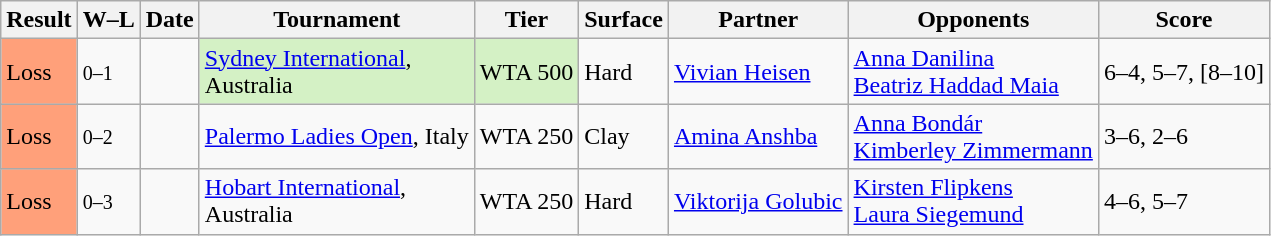<table class="sortable wikitable">
<tr>
<th>Result</th>
<th class=unsortable>W–L</th>
<th>Date</th>
<th>Tournament</th>
<th>Tier</th>
<th>Surface</th>
<th>Partner</th>
<th>Opponents</th>
<th class=unsortable>Score</th>
</tr>
<tr>
<td style="background:#ffa07a;">Loss</td>
<td><small>0–1</small></td>
<td><a href='#'></a></td>
<td bgcolor=d4f1c5><a href='#'>Sydney International</a>, <br>Australia</td>
<td bgcolor=d4f1c5>WTA 500</td>
<td>Hard</td>
<td> <a href='#'>Vivian Heisen</a></td>
<td> <a href='#'>Anna Danilina</a> <br>  <a href='#'>Beatriz Haddad Maia</a></td>
<td>6–4, 5–7, [8–10]</td>
</tr>
<tr>
<td style="background:#ffa07a;">Loss</td>
<td><small>0–2</small></td>
<td><a href='#'></a></td>
<td><a href='#'>Palermo Ladies Open</a>, Italy</td>
<td>WTA 250</td>
<td>Clay</td>
<td> <a href='#'>Amina Anshba</a></td>
<td> <a href='#'>Anna Bondár</a> <br>  <a href='#'>Kimberley Zimmermann</a></td>
<td>3–6, 2–6</td>
</tr>
<tr>
<td style="background:#ffa07a;">Loss</td>
<td><small>0–3</small></td>
<td><a href='#'></a></td>
<td><a href='#'>Hobart International</a>, <br>Australia</td>
<td>WTA 250</td>
<td>Hard</td>
<td> <a href='#'>Viktorija Golubic</a></td>
<td> <a href='#'>Kirsten Flipkens</a> <br>  <a href='#'>Laura Siegemund</a></td>
<td>4–6, 5–7</td>
</tr>
</table>
